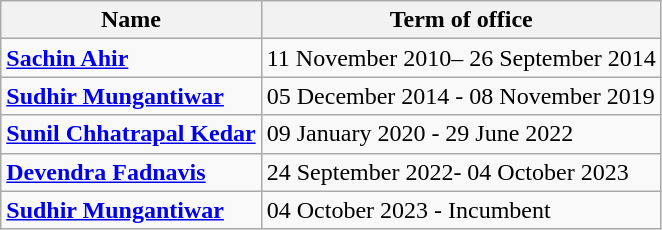<table class="wikitable">
<tr>
<th>Name</th>
<th>Term of office</th>
</tr>
<tr>
<td><strong><a href='#'>Sachin Ahir</a></strong><br></td>
<td>11 November 2010– 	26 September 2014</td>
</tr>
<tr>
<td><strong><a href='#'>Sudhir Mungantiwar</a></strong><br></td>
<td>05 December 2014 - 08 November 2019</td>
</tr>
<tr>
<td><strong><a href='#'>Sunil Chhatrapal Kedar</a></strong><br></td>
<td>09 January 2020 - 29 June 2022</td>
</tr>
<tr>
<td><strong><a href='#'>Devendra Fadnavis</a></strong><br></td>
<td>24 September 2022- 04 October 2023</td>
</tr>
<tr>
<td><strong><a href='#'>Sudhir Mungantiwar</a></strong><br></td>
<td>04 October 2023 - Incumbent</td>
</tr>
</table>
